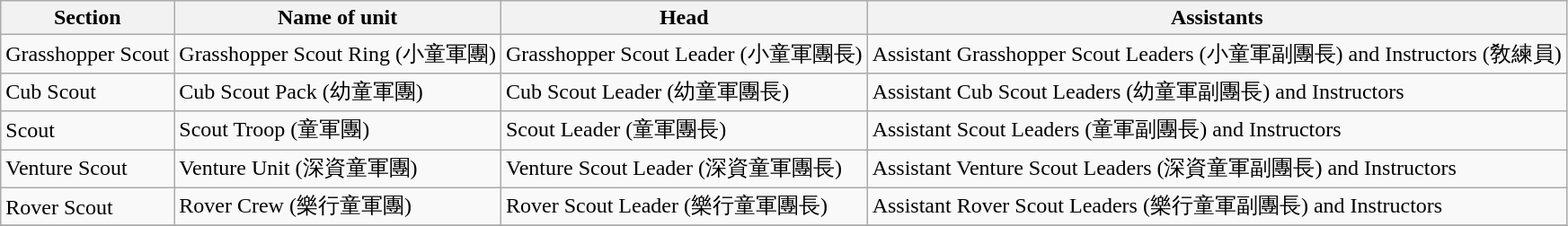<table class="wikitable">
<tr>
<th>Section</th>
<th>Name of unit</th>
<th>Head</th>
<th>Assistants</th>
</tr>
<tr>
<td>Grasshopper Scout</td>
<td>Grasshopper Scout Ring (小童軍團)</td>
<td>Grasshopper Scout Leader (小童軍團長)</td>
<td>Assistant Grasshopper Scout Leaders (小童軍副團長) and Instructors (敎練員)</td>
</tr>
<tr>
<td>Cub Scout</td>
<td>Cub Scout Pack (幼童軍團)</td>
<td>Cub Scout Leader (幼童軍團長)</td>
<td>Assistant Cub Scout Leaders (幼童軍副團長) and Instructors</td>
</tr>
<tr>
<td>Scout</td>
<td>Scout Troop (童軍團)</td>
<td>Scout Leader (童軍團長)</td>
<td>Assistant Scout Leaders (童軍副團長) and Instructors</td>
</tr>
<tr>
<td>Venture Scout</td>
<td>Venture Unit (深資童軍團)</td>
<td>Venture Scout Leader (深資童軍團長)</td>
<td>Assistant Venture Scout Leaders (深資童軍副團長) and Instructors</td>
</tr>
<tr>
<td>Rover Scout</td>
<td>Rover Crew (樂行童軍團)</td>
<td>Rover Scout Leader (樂行童軍團長)</td>
<td>Assistant Rover Scout Leaders (樂行童軍副團長) and Instructors</td>
</tr>
<tr>
</tr>
</table>
